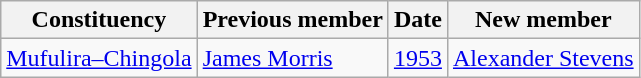<table class="wikitable sortable">
<tr>
<th>Constituency</th>
<th>Previous member</th>
<th>Date</th>
<th>New member</th>
</tr>
<tr>
<td><a href='#'>Mufulira–Chingola</a></td>
<td><a href='#'>James Morris</a></td>
<td><a href='#'>1953</a></td>
<td><a href='#'>Alexander Stevens</a></td>
</tr>
</table>
